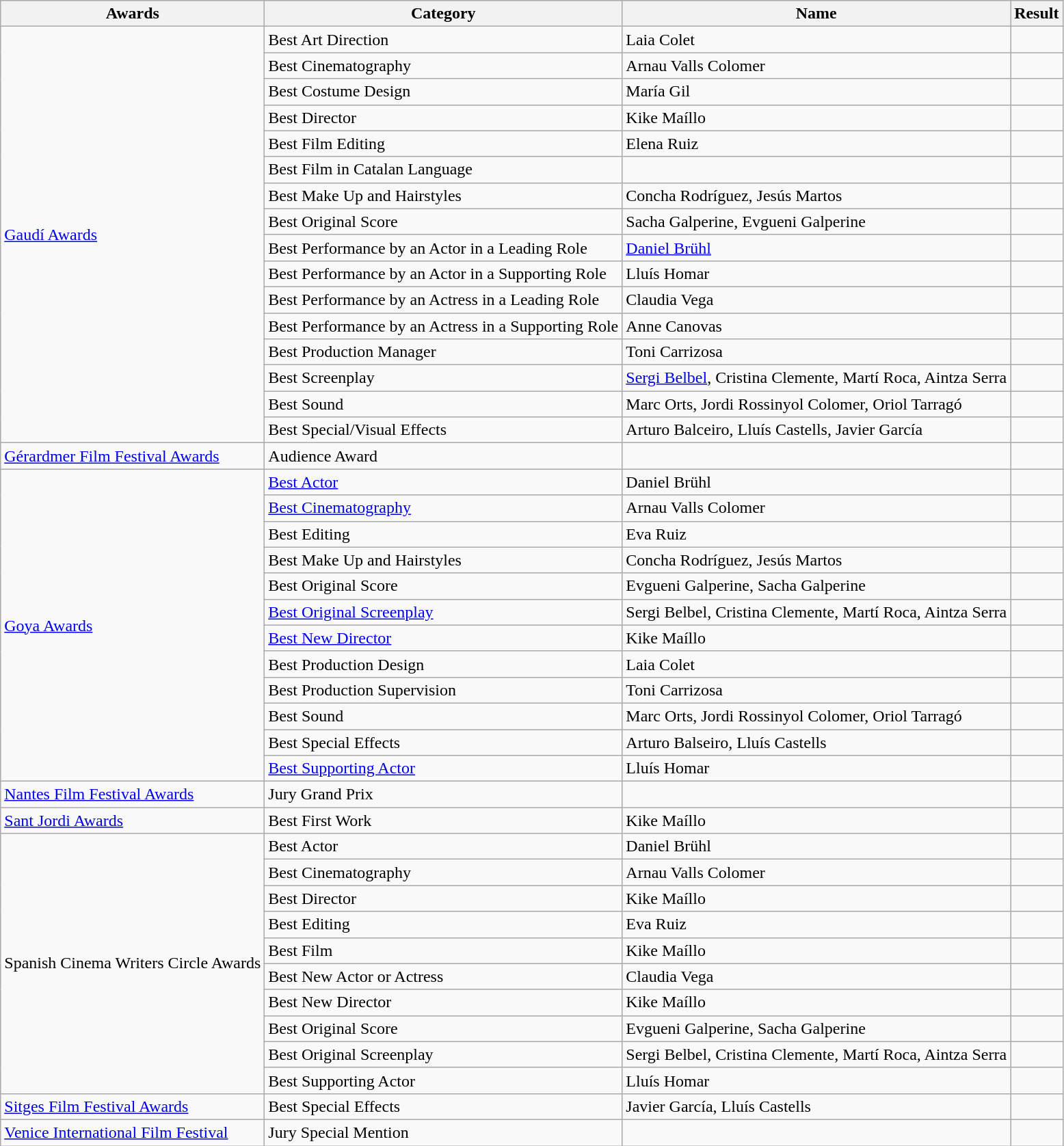<table class="wikitable" style="font-size:100%;" >
<tr>
<th>Awards</th>
<th>Category</th>
<th>Name</th>
<th>Result</th>
</tr>
<tr>
<td rowspan="16"><a href='#'>Gaudí Awards</a></td>
<td>Best Art Direction</td>
<td>Laia Colet</td>
<td></td>
</tr>
<tr>
<td>Best Cinematography</td>
<td>Arnau Valls Colomer</td>
<td></td>
</tr>
<tr>
<td>Best Costume Design</td>
<td>María Gil</td>
<td></td>
</tr>
<tr>
<td>Best Director</td>
<td>Kike Maíllo</td>
<td></td>
</tr>
<tr>
<td>Best Film Editing</td>
<td>Elena Ruiz</td>
<td></td>
</tr>
<tr>
<td>Best Film in Catalan Language</td>
<td></td>
<td></td>
</tr>
<tr>
<td>Best Make Up and Hairstyles</td>
<td>Concha Rodríguez, Jesús Martos</td>
<td></td>
</tr>
<tr>
<td>Best Original Score</td>
<td>Sacha Galperine, Evgueni Galperine</td>
<td></td>
</tr>
<tr>
<td>Best Performance by an Actor in a Leading Role</td>
<td><a href='#'>Daniel Brühl</a></td>
<td></td>
</tr>
<tr>
<td>Best Performance by an Actor in a Supporting Role</td>
<td>Lluís Homar</td>
<td></td>
</tr>
<tr>
<td>Best Performance by an Actress in a Leading Role</td>
<td>Claudia Vega</td>
<td></td>
</tr>
<tr>
<td>Best Performance by an Actress in a Supporting Role</td>
<td>Anne Canovas</td>
<td></td>
</tr>
<tr>
<td>Best Production Manager</td>
<td>Toni Carrizosa</td>
<td></td>
</tr>
<tr>
<td>Best Screenplay</td>
<td><a href='#'>Sergi Belbel</a>, Cristina Clemente, Martí Roca, Aintza Serra</td>
<td></td>
</tr>
<tr>
<td>Best Sound</td>
<td>Marc Orts, Jordi Rossinyol Colomer, Oriol Tarragó</td>
<td></td>
</tr>
<tr>
<td>Best Special/Visual Effects</td>
<td>Arturo Balceiro, Lluís Castells, Javier García</td>
<td></td>
</tr>
<tr>
<td><a href='#'>Gérardmer Film Festival Awards</a></td>
<td>Audience Award</td>
<td></td>
<td></td>
</tr>
<tr>
<td rowspan="12"><a href='#'>Goya Awards</a></td>
<td><a href='#'>Best Actor</a></td>
<td>Daniel Brühl</td>
<td></td>
</tr>
<tr>
<td><a href='#'>Best Cinematography</a></td>
<td>Arnau Valls Colomer</td>
<td></td>
</tr>
<tr>
<td>Best Editing</td>
<td>Eva Ruiz</td>
<td></td>
</tr>
<tr>
<td>Best Make Up and Hairstyles</td>
<td>Concha Rodríguez, Jesús Martos</td>
<td></td>
</tr>
<tr>
<td>Best Original Score</td>
<td>Evgueni Galperine, Sacha Galperine</td>
<td></td>
</tr>
<tr>
<td><a href='#'>Best Original Screenplay</a></td>
<td>Sergi Belbel, Cristina Clemente, Martí Roca, Aintza Serra</td>
<td></td>
</tr>
<tr>
<td><a href='#'>Best New Director</a></td>
<td>Kike Maíllo</td>
<td></td>
</tr>
<tr>
<td>Best Production Design</td>
<td>Laia Colet</td>
<td></td>
</tr>
<tr>
<td>Best Production Supervision</td>
<td>Toni Carrizosa</td>
<td></td>
</tr>
<tr>
<td>Best Sound</td>
<td>Marc Orts, Jordi Rossinyol Colomer, Oriol Tarragó</td>
<td></td>
</tr>
<tr>
<td>Best Special Effects</td>
<td>Arturo Balseiro, Lluís Castells</td>
<td></td>
</tr>
<tr>
<td><a href='#'>Best Supporting Actor</a></td>
<td>Lluís Homar</td>
<td></td>
</tr>
<tr>
<td><a href='#'>Nantes Film Festival Awards</a></td>
<td>Jury Grand Prix</td>
<td></td>
<td></td>
</tr>
<tr>
<td><a href='#'>Sant Jordi Awards</a></td>
<td>Best First Work</td>
<td>Kike Maíllo</td>
<td></td>
</tr>
<tr>
<td rowspan="10">Spanish Cinema Writers Circle Awards</td>
<td>Best Actor</td>
<td>Daniel Brühl</td>
<td></td>
</tr>
<tr>
<td>Best Cinematography</td>
<td>Arnau Valls Colomer</td>
<td></td>
</tr>
<tr>
<td>Best Director</td>
<td>Kike Maíllo</td>
<td></td>
</tr>
<tr>
<td>Best Editing</td>
<td>Eva Ruiz</td>
<td></td>
</tr>
<tr>
<td>Best Film</td>
<td>Kike Maíllo</td>
<td></td>
</tr>
<tr>
<td>Best New Actor or Actress</td>
<td>Claudia Vega</td>
<td></td>
</tr>
<tr>
<td>Best New Director</td>
<td>Kike Maíllo</td>
<td></td>
</tr>
<tr>
<td>Best Original Score</td>
<td>Evgueni Galperine, Sacha Galperine</td>
<td></td>
</tr>
<tr>
<td>Best Original Screenplay</td>
<td>Sergi Belbel, Cristina Clemente, Martí Roca, Aintza Serra</td>
<td></td>
</tr>
<tr>
<td>Best Supporting Actor</td>
<td>Lluís Homar</td>
<td></td>
</tr>
<tr>
<td><a href='#'>Sitges Film Festival Awards</a></td>
<td>Best Special Effects</td>
<td>Javier García, Lluís Castells</td>
<td></td>
</tr>
<tr>
<td><a href='#'>Venice International Film Festival</a></td>
<td>Jury Special Mention</td>
<td></td>
<td></td>
</tr>
</table>
